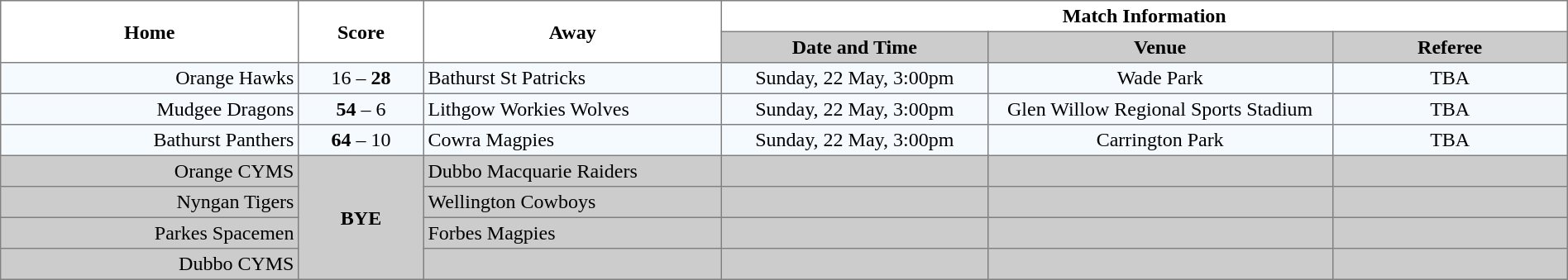<table border="1" cellpadding="3" cellspacing="0" width="100%" style="border-collapse:collapse;  text-align:center;">
<tr>
<th rowspan="2" width="19%">Home</th>
<th rowspan="2" width="8%">Score</th>
<th rowspan="2" width="19%">Away</th>
<th colspan="3">Match Information</th>
</tr>
<tr style="background:#CCCCCC">
<th width="17%">Date and Time</th>
<th width="22%">Venue</th>
<th width="50%">Referee</th>
</tr>
<tr style="text-align:center; background:#f5faff;">
<td align="right">Orange Hawks </td>
<td>16 – <strong>28</strong></td>
<td align="left"> Bathurst St Patricks</td>
<td>Sunday, 22 May, 3:00pm</td>
<td>Wade Park</td>
<td>TBA</td>
</tr>
<tr style="text-align:center; background:#f5faff;">
<td align="right">Mudgee Dragons </td>
<td><strong>54</strong> – 6</td>
<td align="left"> Lithgow Workies Wolves</td>
<td>Sunday, 22 May, 3:00pm</td>
<td>Glen Willow Regional Sports Stadium</td>
<td>TBA</td>
</tr>
<tr style="text-align:center; background:#f5faff;">
<td align="right">Bathurst Panthers </td>
<td><strong>64</strong> – 10</td>
<td align="left"> Cowra Magpies</td>
<td>Sunday, 22 May, 3:00pm</td>
<td>Carrington Park</td>
<td>TBA</td>
</tr>
<tr style="text-align:center; background:#CCCCCC;">
<td align="right">Orange CYMS </td>
<td rowspan="4"><strong>BYE</strong></td>
<td align="left"> Dubbo Macquarie Raiders</td>
<td></td>
<td></td>
<td></td>
</tr>
<tr style="text-align:center; background:#CCCCCC;">
<td align="right">Nyngan Tigers </td>
<td align="left"> Wellington Cowboys</td>
<td></td>
<td></td>
<td></td>
</tr>
<tr style="text-align:center; background:#CCCCCC;">
<td align="right">Parkes Spacemen </td>
<td align="left"> Forbes Magpies</td>
<td></td>
<td></td>
<td></td>
</tr>
<tr style="text-align:center; background:#CCCCCC;">
<td align="right">Dubbo CYMS </td>
<td align="left"></td>
<td></td>
<td></td>
<td></td>
</tr>
</table>
